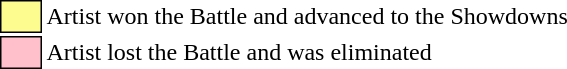<table class="toccolours" style="font-size: 100%; white-space: nowrap;">
<tr>
<td style="background:#FDFC8F; border:1px solid black;">      </td>
<td>Artist won the Battle and advanced to the Showdowns</td>
</tr>
<tr>
<td style="background:#FFC0CB; border:1px solid black;">      </td>
<td>Artist lost the Battle and was eliminated</td>
</tr>
</table>
